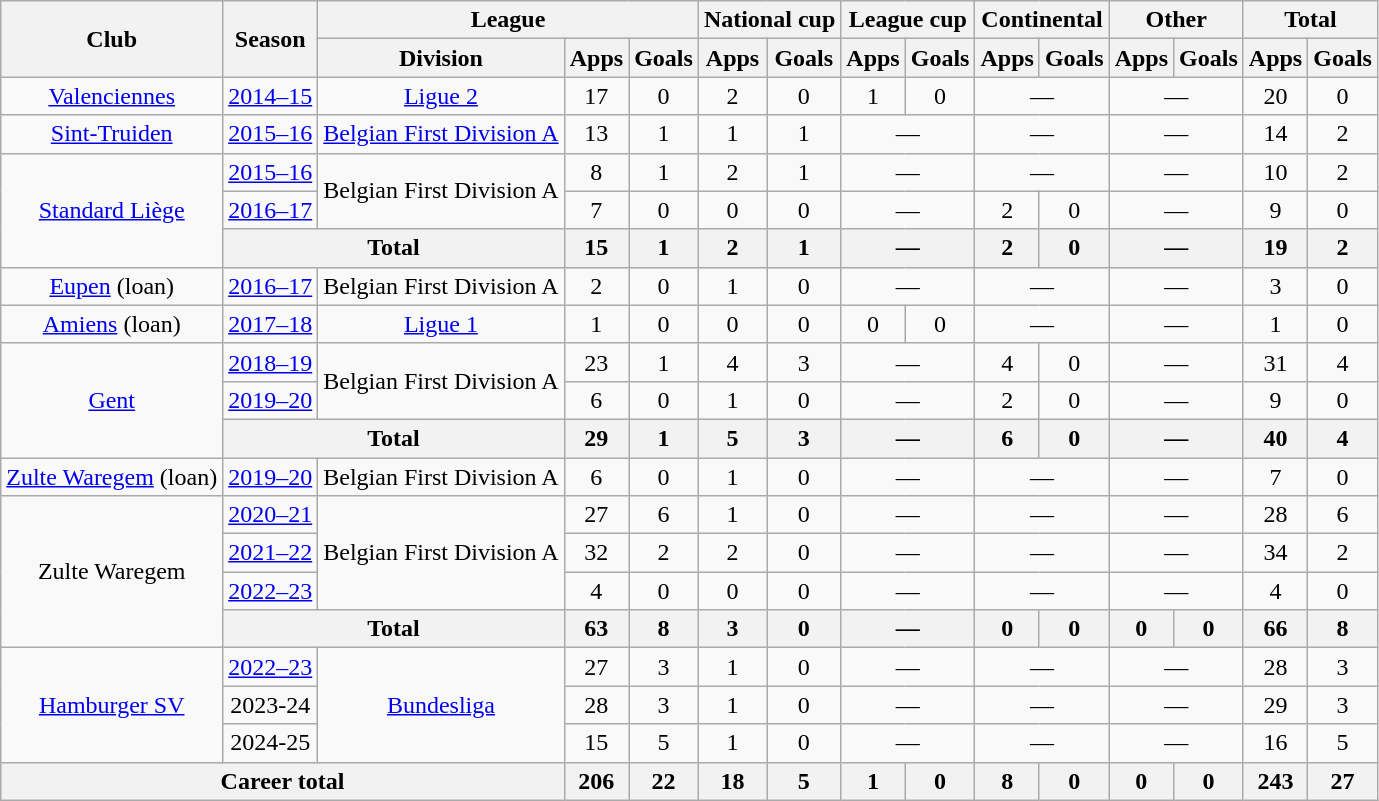<table class="wikitable" style="text-align: center">
<tr>
<th rowspan="2">Club</th>
<th rowspan="2">Season</th>
<th colspan="3">League</th>
<th colspan="2">National cup</th>
<th colspan="2">League cup</th>
<th colspan="2">Continental</th>
<th colspan="2">Other</th>
<th colspan="2">Total</th>
</tr>
<tr>
<th>Division</th>
<th>Apps</th>
<th>Goals</th>
<th>Apps</th>
<th>Goals</th>
<th>Apps</th>
<th>Goals</th>
<th>Apps</th>
<th>Goals</th>
<th>Apps</th>
<th>Goals</th>
<th>Apps</th>
<th>Goals</th>
</tr>
<tr>
<td><a href='#'>Valenciennes</a></td>
<td><a href='#'>2014–15</a></td>
<td><a href='#'>Ligue 2</a></td>
<td>17</td>
<td>0</td>
<td>2</td>
<td>0</td>
<td>1</td>
<td>0</td>
<td colspan="2">—</td>
<td colspan="2">—</td>
<td>20</td>
<td>0</td>
</tr>
<tr>
<td><a href='#'>Sint-Truiden</a></td>
<td><a href='#'>2015–16</a></td>
<td><a href='#'>Belgian First Division A</a></td>
<td>13</td>
<td>1</td>
<td>1</td>
<td>1</td>
<td colspan="2">—</td>
<td colspan="2">—</td>
<td colspan="2">—</td>
<td>14</td>
<td>2</td>
</tr>
<tr>
<td rowspan="3"><a href='#'>Standard Liège</a></td>
<td><a href='#'>2015–16</a></td>
<td rowspan="2">Belgian First Division A</td>
<td>8</td>
<td>1</td>
<td>2</td>
<td>1</td>
<td colspan="2">—</td>
<td colspan="2">—</td>
<td colspan="2">—</td>
<td>10</td>
<td>2</td>
</tr>
<tr>
<td><a href='#'>2016–17</a></td>
<td>7</td>
<td>0</td>
<td>0</td>
<td>0</td>
<td colspan="2">—</td>
<td>2</td>
<td>0</td>
<td colspan="2">—</td>
<td>9</td>
<td>0</td>
</tr>
<tr>
<th colspan="2">Total</th>
<th>15</th>
<th>1</th>
<th>2</th>
<th>1</th>
<th colspan="2">—</th>
<th>2</th>
<th>0</th>
<th colspan="2">—</th>
<th>19</th>
<th>2</th>
</tr>
<tr>
<td><a href='#'>Eupen</a> (loan)</td>
<td><a href='#'>2016–17</a></td>
<td>Belgian First Division A</td>
<td>2</td>
<td>0</td>
<td>1</td>
<td>0</td>
<td colspan="2">—</td>
<td colspan="2">—</td>
<td colspan="2">—</td>
<td>3</td>
<td>0</td>
</tr>
<tr>
<td><a href='#'>Amiens</a> (loan)</td>
<td><a href='#'>2017–18</a></td>
<td><a href='#'>Ligue 1</a></td>
<td>1</td>
<td>0</td>
<td>0</td>
<td>0</td>
<td>0</td>
<td>0</td>
<td colspan="2">—</td>
<td colspan="2">—</td>
<td>1</td>
<td>0</td>
</tr>
<tr>
<td rowspan="3"><a href='#'>Gent</a></td>
<td><a href='#'>2018–19</a></td>
<td rowspan="2">Belgian First Division A</td>
<td>23</td>
<td>1</td>
<td>4</td>
<td>3</td>
<td colspan="2">—</td>
<td>4</td>
<td>0</td>
<td colspan="2">—</td>
<td>31</td>
<td>4</td>
</tr>
<tr>
<td><a href='#'>2019–20</a></td>
<td>6</td>
<td>0</td>
<td>1</td>
<td>0</td>
<td colspan="2">—</td>
<td>2</td>
<td>0</td>
<td colspan="2">—</td>
<td>9</td>
<td>0</td>
</tr>
<tr>
<th colspan="2">Total</th>
<th>29</th>
<th>1</th>
<th>5</th>
<th>3</th>
<th colspan="2">—</th>
<th>6</th>
<th>0</th>
<th colspan="2">—</th>
<th>40</th>
<th>4</th>
</tr>
<tr>
<td><a href='#'>Zulte Waregem</a> (loan)</td>
<td><a href='#'>2019–20</a></td>
<td>Belgian First Division A</td>
<td>6</td>
<td>0</td>
<td>1</td>
<td>0</td>
<td colspan="2">—</td>
<td colspan="2">—</td>
<td colspan="2">—</td>
<td>7</td>
<td>0</td>
</tr>
<tr>
<td rowspan="4">Zulte Waregem</td>
<td><a href='#'>2020–21</a></td>
<td rowspan="3">Belgian First Division A</td>
<td>27</td>
<td>6</td>
<td>1</td>
<td>0</td>
<td colspan="2">—</td>
<td colspan="2">—</td>
<td colspan="2">—</td>
<td>28</td>
<td>6</td>
</tr>
<tr>
<td><a href='#'>2021–22</a></td>
<td>32</td>
<td>2</td>
<td>2</td>
<td>0</td>
<td colspan="2">—</td>
<td colspan="2">—</td>
<td colspan="2">—</td>
<td>34</td>
<td>2</td>
</tr>
<tr>
<td><a href='#'>2022–23</a></td>
<td>4</td>
<td>0</td>
<td>0</td>
<td>0</td>
<td colspan="2">—</td>
<td colspan="2">—</td>
<td colspan="2">—</td>
<td>4</td>
<td>0</td>
</tr>
<tr>
<th colspan="2">Total</th>
<th>63</th>
<th>8</th>
<th>3</th>
<th>0</th>
<th colspan="2">—</th>
<th>0</th>
<th>0</th>
<th>0</th>
<th>0</th>
<th>66</th>
<th>8</th>
</tr>
<tr>
<td rowspan="3"><a href='#'>Hamburger SV</a></td>
<td><a href='#'>2022–23</a></td>
<td rowspan="3"><a href='#'>Bundesliga</a></td>
<td>27</td>
<td>3</td>
<td>1</td>
<td>0</td>
<td colspan="2">—</td>
<td colspan="2">—</td>
<td colspan="2">—</td>
<td>28</td>
<td>3</td>
</tr>
<tr>
<td>2023-24</td>
<td>28</td>
<td>3</td>
<td>1</td>
<td>0</td>
<td colspan="2">—</td>
<td colspan="2">—</td>
<td colspan="2">—</td>
<td>29</td>
<td>3</td>
</tr>
<tr>
<td>2024-25</td>
<td>15</td>
<td>5</td>
<td>1</td>
<td>0</td>
<td colspan="2">—</td>
<td colspan="2">—</td>
<td colspan="2">—</td>
<td>16</td>
<td>5</td>
</tr>
<tr>
<th colspan="3">Career total</th>
<th>206</th>
<th>22</th>
<th>18</th>
<th>5</th>
<th>1</th>
<th>0</th>
<th>8</th>
<th>0</th>
<th>0</th>
<th>0</th>
<th>243</th>
<th>27</th>
</tr>
</table>
